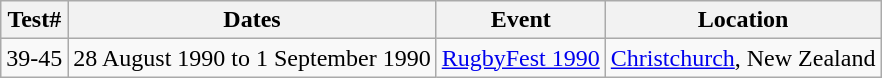<table class="wikitable">
<tr>
<th>Test#</th>
<th>Dates</th>
<th>Event</th>
<th>Location</th>
</tr>
<tr>
<td>39-45</td>
<td>28 August 1990 to 1 September 1990</td>
<td><a href='#'>RugbyFest 1990</a></td>
<td><a href='#'>Christchurch</a>, New Zealand</td>
</tr>
</table>
